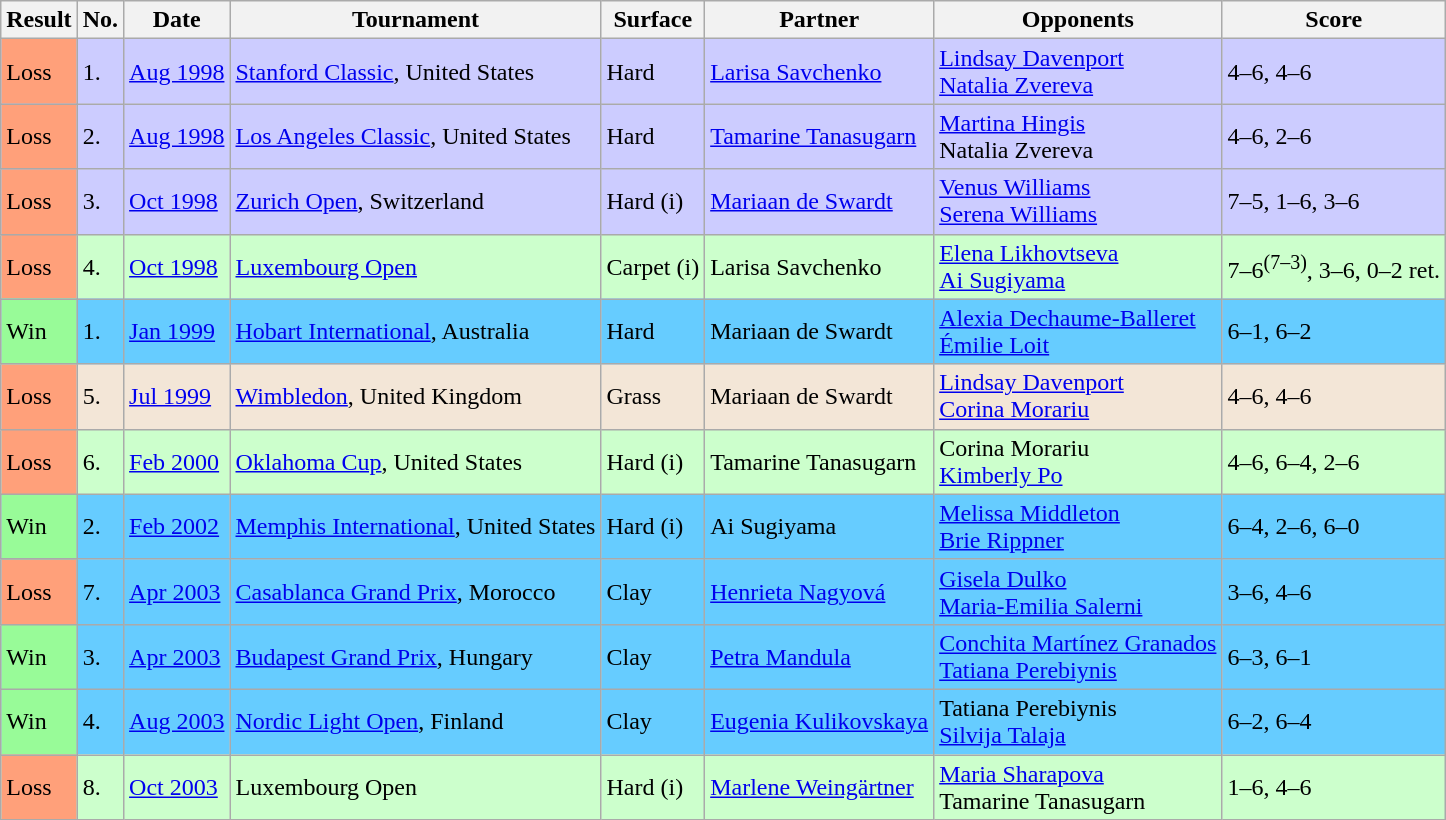<table class="sortable wikitable">
<tr>
<th>Result</th>
<th>No.</th>
<th>Date</th>
<th>Tournament</th>
<th>Surface</th>
<th>Partner</th>
<th>Opponents</th>
<th class="unsortable">Score</th>
</tr>
<tr bgcolor=#ccccff>
<td style="background:#ffa07a;">Loss</td>
<td>1.</td>
<td><a href='#'>Aug 1998</a></td>
<td><a href='#'>Stanford Classic</a>, United States</td>
<td>Hard</td>
<td> <a href='#'>Larisa Savchenko</a></td>
<td> <a href='#'>Lindsay Davenport</a> <br>  <a href='#'>Natalia Zvereva</a></td>
<td>4–6, 4–6</td>
</tr>
<tr bgcolor="ccccff">
<td style="background:#ffa07a;">Loss</td>
<td>2.</td>
<td><a href='#'>Aug 1998</a></td>
<td><a href='#'>Los Angeles Classic</a>, United States</td>
<td>Hard</td>
<td> <a href='#'>Tamarine Tanasugarn</a></td>
<td> <a href='#'>Martina Hingis</a> <br>  Natalia Zvereva</td>
<td>4–6, 2–6</td>
</tr>
<tr bgcolor="ccccff">
<td style="background:#ffa07a;">Loss</td>
<td>3.</td>
<td><a href='#'>Oct 1998</a></td>
<td><a href='#'>Zurich Open</a>, Switzerland</td>
<td>Hard (i)</td>
<td> <a href='#'>Mariaan de Swardt</a></td>
<td> <a href='#'>Venus Williams</a> <br>  <a href='#'>Serena Williams</a></td>
<td>7–5, 1–6, 3–6</td>
</tr>
<tr bgcolor="CCFFCC">
<td style="background:#ffa07a;">Loss</td>
<td>4.</td>
<td><a href='#'>Oct 1998</a></td>
<td><a href='#'>Luxembourg Open</a></td>
<td>Carpet (i)</td>
<td> Larisa Savchenko</td>
<td> <a href='#'>Elena Likhovtseva</a> <br>  <a href='#'>Ai Sugiyama</a></td>
<td>7–6<sup>(7–3)</sup>, 3–6, 0–2 ret.</td>
</tr>
<tr bgcolor="66CCFF">
<td style="background:#98fb98;">Win</td>
<td>1.</td>
<td><a href='#'>Jan 1999</a></td>
<td><a href='#'>Hobart International</a>, Australia</td>
<td>Hard</td>
<td> Mariaan de Swardt</td>
<td> <a href='#'>Alexia Dechaume-Balleret</a> <br>  <a href='#'>Émilie Loit</a></td>
<td>6–1, 6–2</td>
</tr>
<tr bgcolor="#f3e6d7">
<td style="background:#ffa07a;">Loss</td>
<td>5.</td>
<td><a href='#'>Jul 1999</a></td>
<td><a href='#'>Wimbledon</a>, United Kingdom</td>
<td>Grass</td>
<td> Mariaan de Swardt</td>
<td> <a href='#'>Lindsay Davenport</a> <br>  <a href='#'>Corina Morariu</a></td>
<td>4–6, 4–6</td>
</tr>
<tr bgcolor="CCFFCC">
<td style="background:#ffa07a;">Loss</td>
<td>6.</td>
<td><a href='#'>Feb 2000</a></td>
<td><a href='#'>Oklahoma Cup</a>, United States</td>
<td>Hard (i)</td>
<td> Tamarine Tanasugarn</td>
<td> Corina Morariu <br>  <a href='#'>Kimberly Po</a></td>
<td>4–6, 6–4, 2–6</td>
</tr>
<tr bgcolor=#66CCFF>
<td style="background:#98fb98;">Win</td>
<td>2.</td>
<td><a href='#'>Feb 2002</a></td>
<td><a href='#'>Memphis International</a>, United States</td>
<td>Hard (i)</td>
<td> Ai Sugiyama</td>
<td> <a href='#'>Melissa Middleton</a> <br>  <a href='#'>Brie Rippner</a></td>
<td>6–4, 2–6, 6–0</td>
</tr>
<tr bgcolor="66CCFF">
<td style="background:#ffa07a;">Loss</td>
<td>7.</td>
<td><a href='#'>Apr 2003</a></td>
<td><a href='#'>Casablanca Grand Prix</a>, Morocco</td>
<td>Clay</td>
<td> <a href='#'>Henrieta Nagyová</a></td>
<td> <a href='#'>Gisela Dulko</a> <br>  <a href='#'>Maria-Emilia Salerni</a></td>
<td>3–6, 4–6</td>
</tr>
<tr bgcolor="66CCFF">
<td style="background:#98fb98;">Win</td>
<td>3.</td>
<td><a href='#'>Apr 2003</a></td>
<td><a href='#'>Budapest Grand Prix</a>, Hungary</td>
<td>Clay</td>
<td> <a href='#'>Petra Mandula</a></td>
<td> <a href='#'>Conchita Martínez Granados</a> <br>  <a href='#'>Tatiana Perebiynis</a></td>
<td>6–3, 6–1</td>
</tr>
<tr bgcolor="66CCFF">
<td style="background:#98fb98;">Win</td>
<td>4.</td>
<td><a href='#'>Aug 2003</a></td>
<td><a href='#'>Nordic Light Open</a>, Finland</td>
<td>Clay</td>
<td> <a href='#'>Eugenia Kulikovskaya</a></td>
<td> Tatiana Perebiynis <br>  <a href='#'>Silvija Talaja</a></td>
<td>6–2, 6–4</td>
</tr>
<tr bgcolor="CCFFCC">
<td style="background:#ffa07a;">Loss</td>
<td>8.</td>
<td><a href='#'>Oct 2003</a></td>
<td>Luxembourg Open</td>
<td>Hard (i)</td>
<td> <a href='#'>Marlene Weingärtner</a></td>
<td> <a href='#'>Maria Sharapova</a> <br>  Tamarine Tanasugarn</td>
<td>1–6, 4–6</td>
</tr>
</table>
